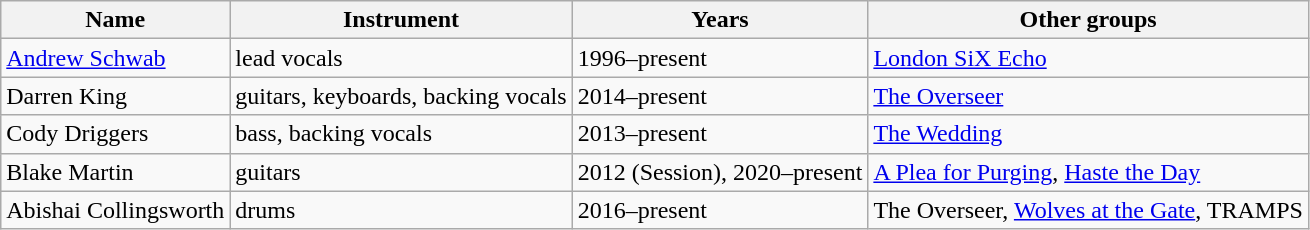<table class="wikitable">
<tr>
<th>Name</th>
<th>Instrument</th>
<th>Years</th>
<th>Other groups</th>
</tr>
<tr>
<td><a href='#'>Andrew Schwab</a></td>
<td>lead vocals</td>
<td>1996–present</td>
<td><a href='#'>London SiX Echo</a></td>
</tr>
<tr>
<td>Darren King</td>
<td>guitars, keyboards, backing vocals</td>
<td>2014–present</td>
<td><a href='#'>The Overseer</a></td>
</tr>
<tr>
<td>Cody Driggers</td>
<td>bass, backing vocals</td>
<td>2013–present</td>
<td><a href='#'>The Wedding</a></td>
</tr>
<tr>
<td>Blake Martin</td>
<td>guitars</td>
<td>2012 (Session), 2020–present</td>
<td><a href='#'>A Plea for Purging</a>, <a href='#'>Haste the Day</a></td>
</tr>
<tr>
<td>Abishai Collingsworth</td>
<td>drums</td>
<td>2016–present</td>
<td>The Overseer, <a href='#'>Wolves at the Gate</a>, TRAMPS</td>
</tr>
</table>
